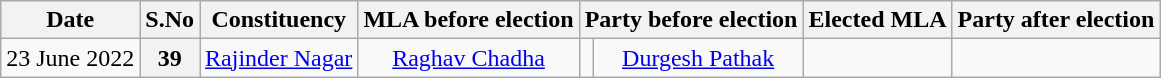<table class="wikitable sortable" style="text-align:center;">
<tr>
<th>Date</th>
<th>S.No</th>
<th>Constituency</th>
<th>MLA before election</th>
<th colspan="2">Party before election</th>
<th>Elected MLA</th>
<th colspan="2">Party after election</th>
</tr>
<tr>
<td>23 June 2022</td>
<th>39</th>
<td><a href='#'>Rajinder Nagar</a></td>
<td><a href='#'>Raghav Chadha</a></td>
<td></td>
<td><a href='#'>Durgesh Pathak</a></td>
<td></td>
</tr>
</table>
